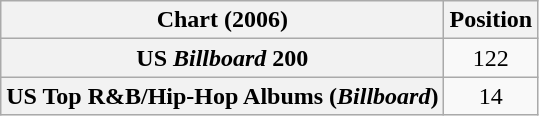<table class="wikitable sortable plainrowheaders">
<tr>
<th scope="col">Chart (2006)</th>
<th scope="col">Position</th>
</tr>
<tr>
<th scope="row">US <em>Billboard</em> 200</th>
<td style="text-align:center;">122</td>
</tr>
<tr>
<th scope="row">US Top R&B/Hip-Hop Albums (<em>Billboard</em>)</th>
<td style="text-align:center;">14</td>
</tr>
</table>
